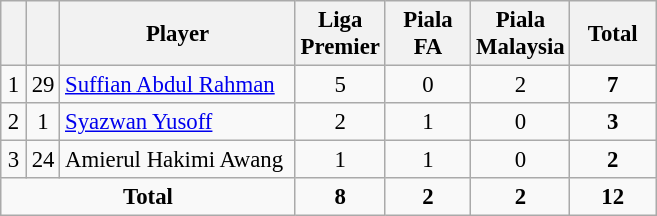<table class="wikitable sortable" style="font-size: 95%; text-align: center;">
<tr>
<th width=10></th>
<th width=10></th>
<th width=150>Player</th>
<th width=50>Liga Premier</th>
<th width=50>Piala FA</th>
<th width=50>Piala Malaysia</th>
<th width=50>Total</th>
</tr>
<tr>
<td>1</td>
<td>29</td>
<td align=left> <a href='#'>Suffian Abdul Rahman</a></td>
<td>5</td>
<td>0</td>
<td>2</td>
<td><strong>7</strong></td>
</tr>
<tr>
<td>2</td>
<td>1</td>
<td align=left> <a href='#'>Syazwan Yusoff</a></td>
<td>2</td>
<td>1</td>
<td>0</td>
<td><strong>3</strong></td>
</tr>
<tr>
<td>3</td>
<td>24</td>
<td align=left> Amierul Hakimi Awang</td>
<td>1</td>
<td>1</td>
<td>0</td>
<td><strong>2</strong></td>
</tr>
<tr>
<td colspan="3"><strong>Total</strong></td>
<td><strong>8</strong></td>
<td><strong>2</strong></td>
<td><strong>2</strong></td>
<td><strong>12</strong></td>
</tr>
</table>
